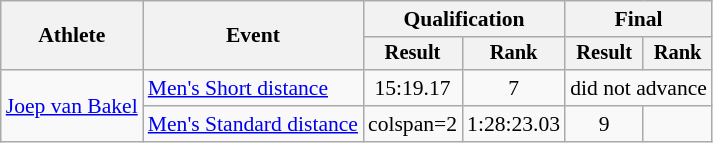<table class=wikitable style=font-size:90%;text-align:center>
<tr>
<th rowspan=2>Athlete</th>
<th rowspan=2>Event</th>
<th colspan=2>Qualification</th>
<th colspan=2>Final</th>
</tr>
<tr style=font-size:95%>
<th>Result</th>
<th>Rank</th>
<th>Result</th>
<th>Rank</th>
</tr>
<tr>
<td align=left rowspan=2><a href='#'>Joep van Bakel</a></td>
<td align=left><a href='#'>Men's Short distance</a></td>
<td>15:19.17</td>
<td>7</td>
<td colspan=2>did not advance</td>
</tr>
<tr>
<td align=left><a href='#'>Men's Standard distance</a></td>
<td>colspan=2 </td>
<td>1:28:23.03</td>
<td>9</td>
</tr>
</table>
